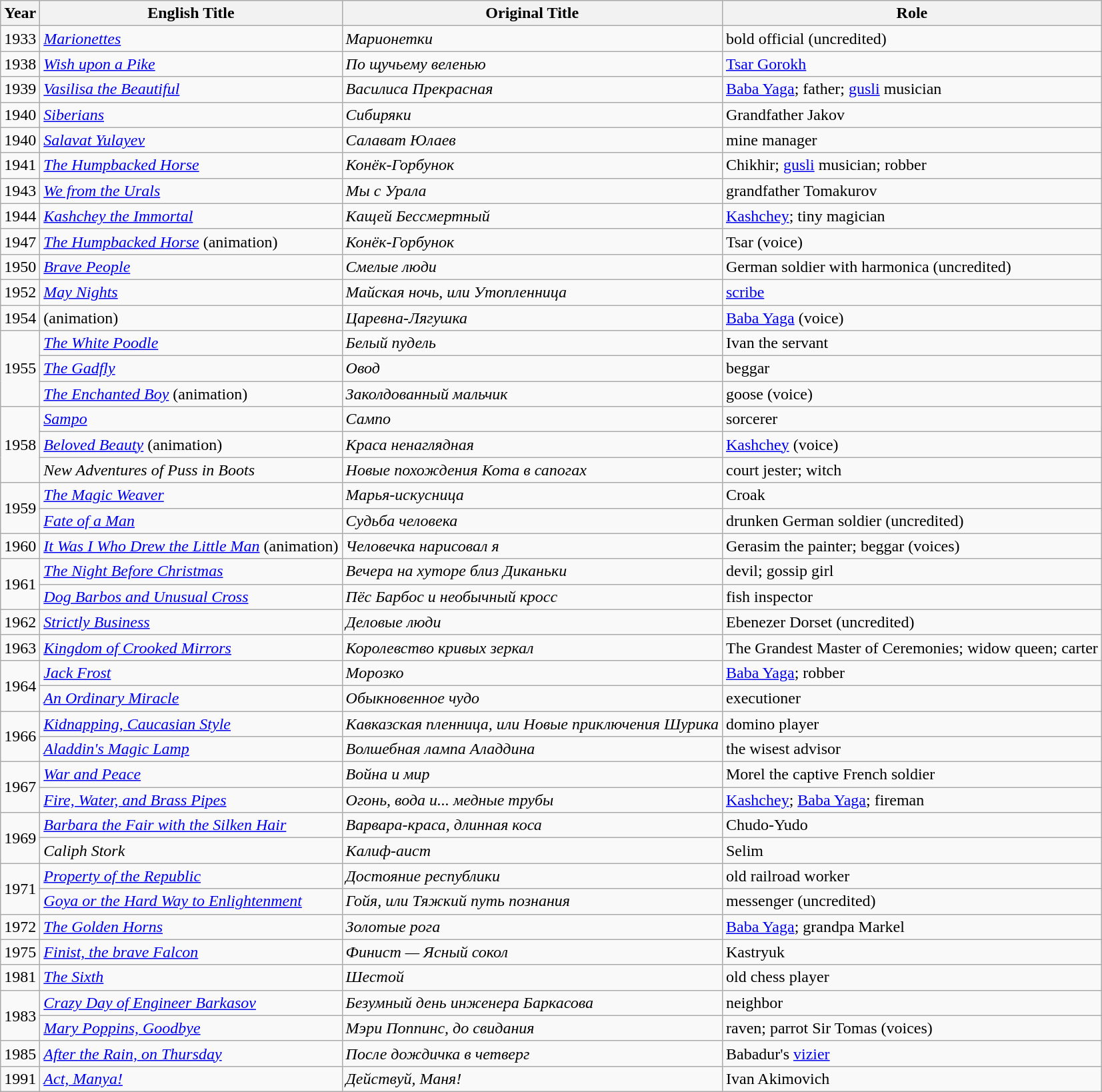<table class="wikitable">
<tr>
<th>Year</th>
<th>English Title</th>
<th>Original Title</th>
<th>Role</th>
</tr>
<tr>
<td>1933</td>
<td><em><a href='#'>Marionettes</a></em></td>
<td><em>Марионетки</em></td>
<td>bold official (uncredited)</td>
</tr>
<tr>
<td>1938</td>
<td><em><a href='#'>Wish upon a Pike</a></em></td>
<td><em>По щучьему веленью</em></td>
<td><a href='#'>Tsar Gorokh</a></td>
</tr>
<tr>
<td>1939</td>
<td><em><a href='#'>Vasilisa the Beautiful</a></em></td>
<td><em>Василиса Прекрасная</em></td>
<td><a href='#'>Baba Yaga</a>; father; <a href='#'>gusli</a> musician</td>
</tr>
<tr>
<td>1940</td>
<td><em><a href='#'>Siberians</a></em></td>
<td><em>Сибиряки</em></td>
<td>Grandfather Jakov</td>
</tr>
<tr>
<td>1940</td>
<td><em><a href='#'>Salavat Yulayev</a></em></td>
<td><em>Салават Юлаев</em></td>
<td>mine manager</td>
</tr>
<tr>
<td>1941</td>
<td><em><a href='#'>The Humpbacked Horse</a></em></td>
<td><em>Конёк-Горбунок</em></td>
<td>Chikhir; <a href='#'>gusli</a> musician; robber</td>
</tr>
<tr>
<td>1943</td>
<td><em><a href='#'>We from the Urals</a></em></td>
<td><em>Мы с Урала</em></td>
<td>grandfather Tomakurov</td>
</tr>
<tr>
<td>1944</td>
<td><em><a href='#'>Kashchey the Immortal</a></em></td>
<td><em>Кащей Бессмертный</em></td>
<td><a href='#'>Kashchey</a>; tiny magician</td>
</tr>
<tr>
<td>1947</td>
<td><em><a href='#'>The Humpbacked Horse</a></em> (animation)</td>
<td><em>Конёк-Горбунок</em></td>
<td>Tsar (voice)</td>
</tr>
<tr>
<td>1950</td>
<td><em><a href='#'>Brave People</a></em></td>
<td><em>Смелые люди</em></td>
<td>German soldier with harmonica (uncredited)</td>
</tr>
<tr>
<td>1952</td>
<td><em><a href='#'>May Nights</a></em></td>
<td><em>Майская ночь, или Утопленница</em></td>
<td><a href='#'>scribe</a></td>
</tr>
<tr>
<td>1954</td>
<td><em></em> (animation)</td>
<td><em>Царевна-Лягушка</em></td>
<td><a href='#'>Baba Yaga</a> (voice)</td>
</tr>
<tr>
<td rowspan="3">1955</td>
<td><em><a href='#'>The White Poodle</a></em></td>
<td><em>Белый пудель</em></td>
<td>Ivan the servant</td>
</tr>
<tr>
<td><em><a href='#'>The Gadfly</a></em></td>
<td><em>Овод</em></td>
<td>beggar</td>
</tr>
<tr>
<td><em><a href='#'>The Enchanted Boy</a></em> (animation)</td>
<td><em>Заколдованный мальчик</em></td>
<td>goose (voice)</td>
</tr>
<tr>
<td rowspan="3">1958</td>
<td><em><a href='#'>Sampo</a></em></td>
<td><em>Сампо</em></td>
<td>sorcerer</td>
</tr>
<tr>
<td><em><a href='#'>Beloved Beauty</a></em> (animation)</td>
<td><em>Краса ненаглядная</em></td>
<td><a href='#'>Kashchey</a> (voice)</td>
</tr>
<tr>
<td><em>New Adventures of Puss in Boots</em></td>
<td><em>Новые похождения Кота в сапогах</em></td>
<td>court jester; witch</td>
</tr>
<tr>
<td rowspan="2">1959</td>
<td><em><a href='#'>The Magic Weaver</a></em></td>
<td><em>Марья-искусница</em></td>
<td>Croak</td>
</tr>
<tr>
<td><em><a href='#'>Fate of a Man</a></em></td>
<td><em>Судьба человека</em></td>
<td>drunken German soldier (uncredited)</td>
</tr>
<tr>
<td>1960</td>
<td><em><a href='#'>It Was I Who Drew the Little Man</a></em> (animation)</td>
<td><em>Человечка нарисовал я</em></td>
<td>Gerasim the painter; beggar (voices)</td>
</tr>
<tr>
<td rowspan="2">1961</td>
<td><em><a href='#'>The Night Before Christmas</a></em></td>
<td><em>Вечера на хуторе близ Диканьки</em></td>
<td>devil; gossip girl</td>
</tr>
<tr>
<td><em><a href='#'>Dog Barbos and Unusual Cross</a></em></td>
<td><em>Пёс Барбос и необычный кросс</em></td>
<td>fish inspector</td>
</tr>
<tr>
<td>1962</td>
<td><em><a href='#'>Strictly Business</a></em></td>
<td><em>Деловые люди</em></td>
<td>Ebenezer Dorset (uncredited)</td>
</tr>
<tr>
<td>1963</td>
<td><em><a href='#'>Kingdom of Crooked Mirrors</a></em></td>
<td><em>Королевство кривых зеркал</em></td>
<td>The Grandest Master of Ceremonies; widow queen; carter</td>
</tr>
<tr>
<td rowspan="2">1964</td>
<td><em><a href='#'>Jack Frost</a></em></td>
<td><em>Морозко</em></td>
<td><a href='#'>Baba Yaga</a>; robber</td>
</tr>
<tr>
<td><em><a href='#'>An Ordinary Miracle</a></em></td>
<td><em>Обыкновенное чудо</em></td>
<td>executioner</td>
</tr>
<tr>
<td rowspan="2">1966</td>
<td><em><a href='#'>Kidnapping, Caucasian Style</a></em></td>
<td><em>Кавказская пленница, или Новые приключения Шурика</em></td>
<td>domino player</td>
</tr>
<tr>
<td><em><a href='#'>Aladdin's Magic Lamp</a></em></td>
<td><em>Волшебная лампа Аладдина</em></td>
<td>the wisest advisor</td>
</tr>
<tr>
<td rowspan="2">1967</td>
<td><em><a href='#'>War and Peace</a></em></td>
<td><em>Война и мир</em></td>
<td>Morel the captive French soldier</td>
</tr>
<tr>
<td><em><a href='#'>Fire, Water, and Brass Pipes</a></em></td>
<td><em>Огонь, вода и... медные трубы</em></td>
<td><a href='#'>Kashchey</a>; <a href='#'>Baba Yaga</a>; fireman</td>
</tr>
<tr>
<td rowspan="2">1969</td>
<td><em><a href='#'>Barbara the Fair with the Silken Hair</a></em></td>
<td><em>Варвара-краса, длинная коса</em></td>
<td>Chudo-Yudo</td>
</tr>
<tr>
<td><em>Caliph Stork</em></td>
<td><em>Калиф-аист</em></td>
<td>Selim</td>
</tr>
<tr>
<td rowspan="2">1971</td>
<td><em><a href='#'>Property of the Republic</a></em></td>
<td><em>Достояние республики</em></td>
<td>old railroad worker</td>
</tr>
<tr>
<td><em><a href='#'>Goya or the Hard Way to Enlightenment</a></em></td>
<td><em>Гойя, или Тяжкий путь познания</em></td>
<td>messenger (uncredited)</td>
</tr>
<tr>
<td>1972</td>
<td><em><a href='#'>The Golden Horns</a></em></td>
<td><em>Золотые рога</em></td>
<td><a href='#'>Baba Yaga</a>; grandpa Markel</td>
</tr>
<tr>
<td>1975</td>
<td><em><a href='#'>Finist, the brave Falcon</a></em></td>
<td><em>Финист — Ясный сокол</em></td>
<td>Kastryuk</td>
</tr>
<tr>
<td>1981</td>
<td><em><a href='#'>The Sixth</a></em></td>
<td><em>Шестой</em></td>
<td>old chess player</td>
</tr>
<tr>
<td rowspan="2">1983</td>
<td><em><a href='#'>Crazy Day of Engineer Barkasov</a></em></td>
<td><em>Безумный день инженера Баркасова</em></td>
<td>neighbor</td>
</tr>
<tr>
<td><em><a href='#'>Mary Poppins, Goodbye</a></em></td>
<td><em>Мэри Поппинс, до свидания</em></td>
<td>raven; parrot Sir Tomas (voices)</td>
</tr>
<tr>
<td>1985</td>
<td><em><a href='#'>After the Rain, on Thursday</a></em></td>
<td><em>После дождичка в четверг</em></td>
<td>Babadur's <a href='#'>vizier</a></td>
</tr>
<tr>
<td>1991</td>
<td><em><a href='#'>Act, Manya!</a></em></td>
<td><em>Действуй, Маня!</em></td>
<td>Ivan Akimovich</td>
</tr>
</table>
